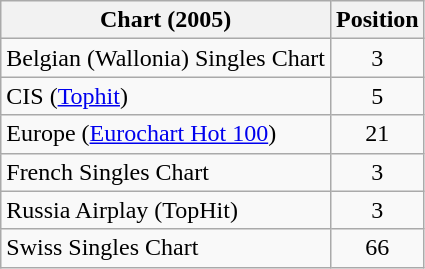<table class="wikitable sortable">
<tr>
<th>Chart (2005)</th>
<th>Position</th>
</tr>
<tr>
<td>Belgian (Wallonia) Singles Chart</td>
<td align="center">3</td>
</tr>
<tr>
<td>CIS (<a href='#'>Tophit</a>)</td>
<td style="text-align:center;">5</td>
</tr>
<tr>
<td>Europe (<a href='#'>Eurochart Hot 100</a>)</td>
<td align="center">21</td>
</tr>
<tr>
<td>French Singles Chart</td>
<td align="center">3</td>
</tr>
<tr>
<td>Russia Airplay (TopHit)</td>
<td align="center">3</td>
</tr>
<tr>
<td>Swiss Singles Chart</td>
<td align="center">66</td>
</tr>
</table>
